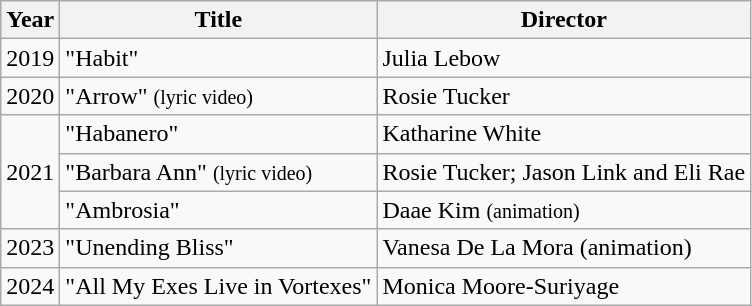<table class="wikitable">
<tr>
<th>Year</th>
<th>Title</th>
<th>Director</th>
</tr>
<tr>
<td>2019</td>
<td>"Habit"</td>
<td>Julia Lebow</td>
</tr>
<tr>
<td>2020</td>
<td>"Arrow" <small>(lyric video)</small></td>
<td>Rosie Tucker</td>
</tr>
<tr>
<td rowspan="3">2021</td>
<td>"Habanero"</td>
<td>Katharine White</td>
</tr>
<tr>
<td>"Barbara Ann" <small>(lyric video)</small></td>
<td>Rosie Tucker; Jason Link and Eli Rae</td>
</tr>
<tr>
<td>"Ambrosia"</td>
<td>Daae Kim <small>(animation)</small></td>
</tr>
<tr>
<td>2023</td>
<td>"Unending Bliss"</td>
<td>Vanesa De La Mora (animation)</td>
</tr>
<tr>
<td>2024</td>
<td>"All My Exes Live in Vortexes"</td>
<td>Monica Moore-Suriyage</td>
</tr>
</table>
